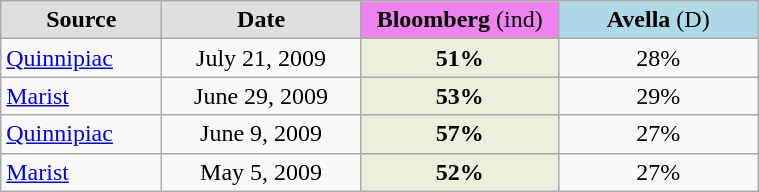<table class="wikitable">
<tr style="text-align:center;">
<td style="width:100px; background:#dfdfdf;"><strong>Source</strong></td>
<td style="width:125px; background:#dfdfdf;"><strong>Date</strong></td>
<td style="width:125px; background:violet;"><strong>Bloomberg</strong> (ind)</td>
<td style="width:125px; background:lightblue;"><strong>Avella</strong> (D)</td>
</tr>
<tr style="text-align:center;">
<td style="text-align:left;"><a href='#'>Quinnipiac</a></td>
<td>July 21, 2009</td>
<td style="background:#eed;"><strong>51%</strong></td>
<td>28%</td>
</tr>
<tr style="text-align:center;">
<td style="text-align:left;"><a href='#'>Marist</a></td>
<td>June 29, 2009</td>
<td style="background:#eed;"><strong>53%</strong></td>
<td>29%</td>
</tr>
<tr style="text-align:center;">
<td style="text-align:left;"><a href='#'>Quinnipiac</a></td>
<td>June 9, 2009</td>
<td style="background:#eed;"><strong>57%</strong></td>
<td>27%</td>
</tr>
<tr style="text-align:center;">
<td style="text-align:left;"><a href='#'>Marist</a></td>
<td>May 5, 2009</td>
<td style="background:#eed;"><strong>52%</strong></td>
<td>27%</td>
</tr>
</table>
